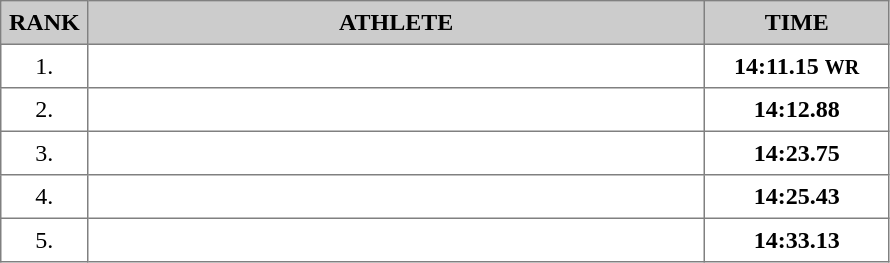<table border="1" cellspacing="2" cellpadding="5" style="border-collapse: collapse; font-size: 100%;">
<tr bgcolor="cccccc">
<th>RANK</th>
<th align="center" style="width: 25em">ATHLETE</th>
<th align="center" style="width: 7em">TIME</th>
</tr>
<tr>
<td align="center">1.</td>
<td></td>
<td align="center"><strong>14:11.15</strong> <small><strong>WR</strong></small></td>
</tr>
<tr>
<td align="center">2.</td>
<td></td>
<td align="center"><strong>14:12.88</strong></td>
</tr>
<tr>
<td align="center">3.</td>
<td></td>
<td align="center"><strong>14:23.75</strong></td>
</tr>
<tr>
<td align="center">4.</td>
<td></td>
<td align="center"><strong>14:25.43</strong></td>
</tr>
<tr>
<td align="center">5.</td>
<td></td>
<td align="center"><strong>14:33.13</strong></td>
</tr>
</table>
